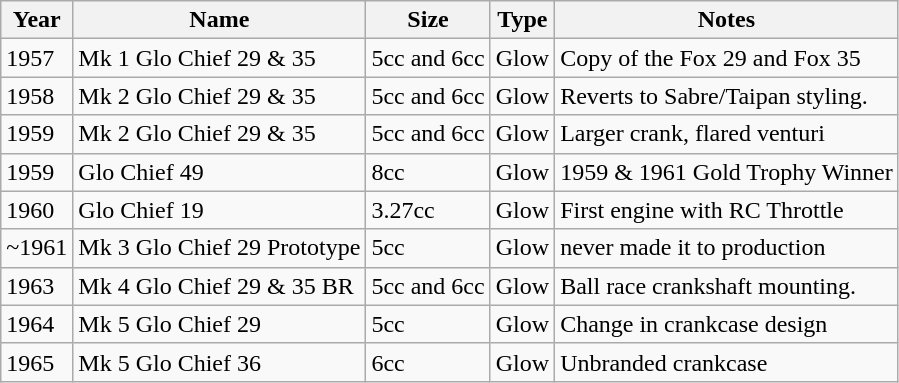<table class="sortable wikitable">
<tr>
<th>Year</th>
<th>Name</th>
<th>Size</th>
<th>Type</th>
<th>Notes</th>
</tr>
<tr>
<td>1957</td>
<td>Mk 1 Glo Chief 29 & 35</td>
<td>5cc and 6cc</td>
<td>Glow</td>
<td>Copy of the Fox 29 and Fox 35</td>
</tr>
<tr>
<td>1958</td>
<td>Mk 2 Glo Chief 29 & 35</td>
<td>5cc and 6cc</td>
<td>Glow</td>
<td>Reverts to Sabre/Taipan styling.</td>
</tr>
<tr>
<td>1959</td>
<td>Mk 2 Glo Chief 29 & 35</td>
<td>5cc and 6cc</td>
<td>Glow</td>
<td>Larger crank, flared venturi</td>
</tr>
<tr>
<td>1959</td>
<td>Glo Chief 49</td>
<td>8cc</td>
<td>Glow</td>
<td>1959 & 1961 Gold Trophy Winner</td>
</tr>
<tr>
<td>1960</td>
<td>Glo Chief 19</td>
<td>3.27cc</td>
<td>Glow</td>
<td>First engine with RC Throttle</td>
</tr>
<tr>
<td>~1961</td>
<td>Mk 3 Glo Chief 29 Prototype</td>
<td>5cc</td>
<td>Glow</td>
<td>never made it to production</td>
</tr>
<tr>
<td>1963</td>
<td>Mk 4 Glo Chief 29 & 35 BR</td>
<td>5cc and 6cc</td>
<td>Glow</td>
<td>Ball race crankshaft mounting.</td>
</tr>
<tr>
<td>1964</td>
<td>Mk 5 Glo Chief 29</td>
<td>5cc</td>
<td>Glow</td>
<td>Change in crankcase design</td>
</tr>
<tr>
<td>1965</td>
<td>Mk 5 Glo Chief 36</td>
<td>6cc</td>
<td>Glow</td>
<td>Unbranded crankcase</td>
</tr>
</table>
